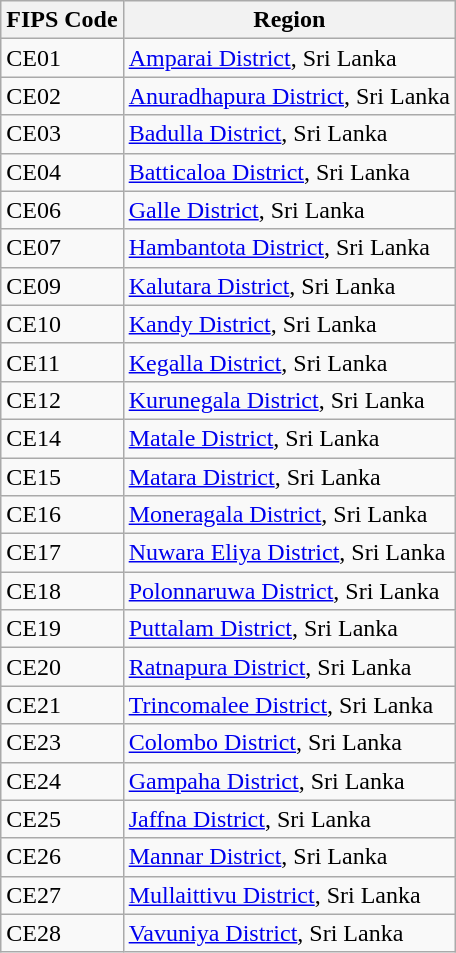<table class="wikitable">
<tr>
<th>FIPS Code</th>
<th>Region</th>
</tr>
<tr>
<td>CE01</td>
<td><a href='#'>Amparai District</a>, Sri Lanka</td>
</tr>
<tr>
<td>CE02</td>
<td><a href='#'>Anuradhapura District</a>, Sri Lanka</td>
</tr>
<tr>
<td>CE03</td>
<td><a href='#'>Badulla District</a>, Sri Lanka</td>
</tr>
<tr>
<td>CE04</td>
<td><a href='#'>Batticaloa District</a>, Sri Lanka</td>
</tr>
<tr>
<td>CE06</td>
<td><a href='#'>Galle District</a>, Sri Lanka</td>
</tr>
<tr>
<td>CE07</td>
<td><a href='#'>Hambantota District</a>, Sri Lanka</td>
</tr>
<tr>
<td>CE09</td>
<td><a href='#'>Kalutara District</a>, Sri Lanka</td>
</tr>
<tr>
<td>CE10</td>
<td><a href='#'>Kandy District</a>, Sri Lanka</td>
</tr>
<tr>
<td>CE11</td>
<td><a href='#'>Kegalla District</a>, Sri Lanka</td>
</tr>
<tr>
<td>CE12</td>
<td><a href='#'>Kurunegala District</a>, Sri Lanka</td>
</tr>
<tr>
<td>CE14</td>
<td><a href='#'>Matale District</a>, Sri Lanka</td>
</tr>
<tr>
<td>CE15</td>
<td><a href='#'>Matara District</a>, Sri Lanka</td>
</tr>
<tr>
<td>CE16</td>
<td><a href='#'>Moneragala District</a>, Sri Lanka</td>
</tr>
<tr>
<td>CE17</td>
<td><a href='#'>Nuwara Eliya District</a>, Sri Lanka</td>
</tr>
<tr>
<td>CE18</td>
<td><a href='#'>Polonnaruwa District</a>, Sri Lanka</td>
</tr>
<tr>
<td>CE19</td>
<td><a href='#'>Puttalam District</a>, Sri Lanka</td>
</tr>
<tr>
<td>CE20</td>
<td><a href='#'>Ratnapura District</a>, Sri Lanka</td>
</tr>
<tr>
<td>CE21</td>
<td><a href='#'>Trincomalee District</a>, Sri Lanka</td>
</tr>
<tr>
<td>CE23</td>
<td><a href='#'>Colombo District</a>, Sri Lanka</td>
</tr>
<tr>
<td>CE24</td>
<td><a href='#'>Gampaha District</a>, Sri Lanka</td>
</tr>
<tr>
<td>CE25</td>
<td><a href='#'>Jaffna District</a>, Sri Lanka</td>
</tr>
<tr>
<td>CE26</td>
<td><a href='#'>Mannar District</a>, Sri Lanka</td>
</tr>
<tr>
<td>CE27</td>
<td><a href='#'>Mullaittivu District</a>, Sri Lanka</td>
</tr>
<tr>
<td>CE28</td>
<td><a href='#'>Vavuniya District</a>, Sri Lanka</td>
</tr>
</table>
